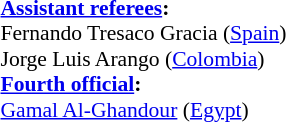<table width=100% style="font-size: 90%">
<tr>
<td><br><strong><a href='#'>Assistant referees</a>:</strong>
<br>Fernando Tresaco Gracia (<a href='#'>Spain</a>)
<br>Jorge Luis Arango (<a href='#'>Colombia</a>)
<br><strong><a href='#'>Fourth official</a>:</strong>
<br><a href='#'>Gamal Al-Ghandour</a> (<a href='#'>Egypt</a>)</td>
</tr>
</table>
